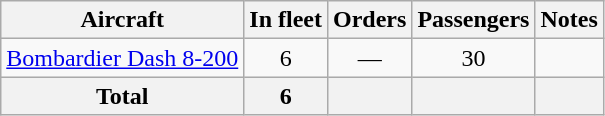<table class="wikitable" style="text-align:center">
<tr>
<th>Aircraft</th>
<th>In fleet</th>
<th>Orders</th>
<th>Passengers</th>
<th>Notes</th>
</tr>
<tr>
<td><a href='#'>Bombardier Dash 8-200</a></td>
<td>6</td>
<td>—</td>
<td>30</td>
<td></td>
</tr>
<tr>
<th>Total</th>
<th>6</th>
<th></th>
<th></th>
<th></th>
</tr>
</table>
